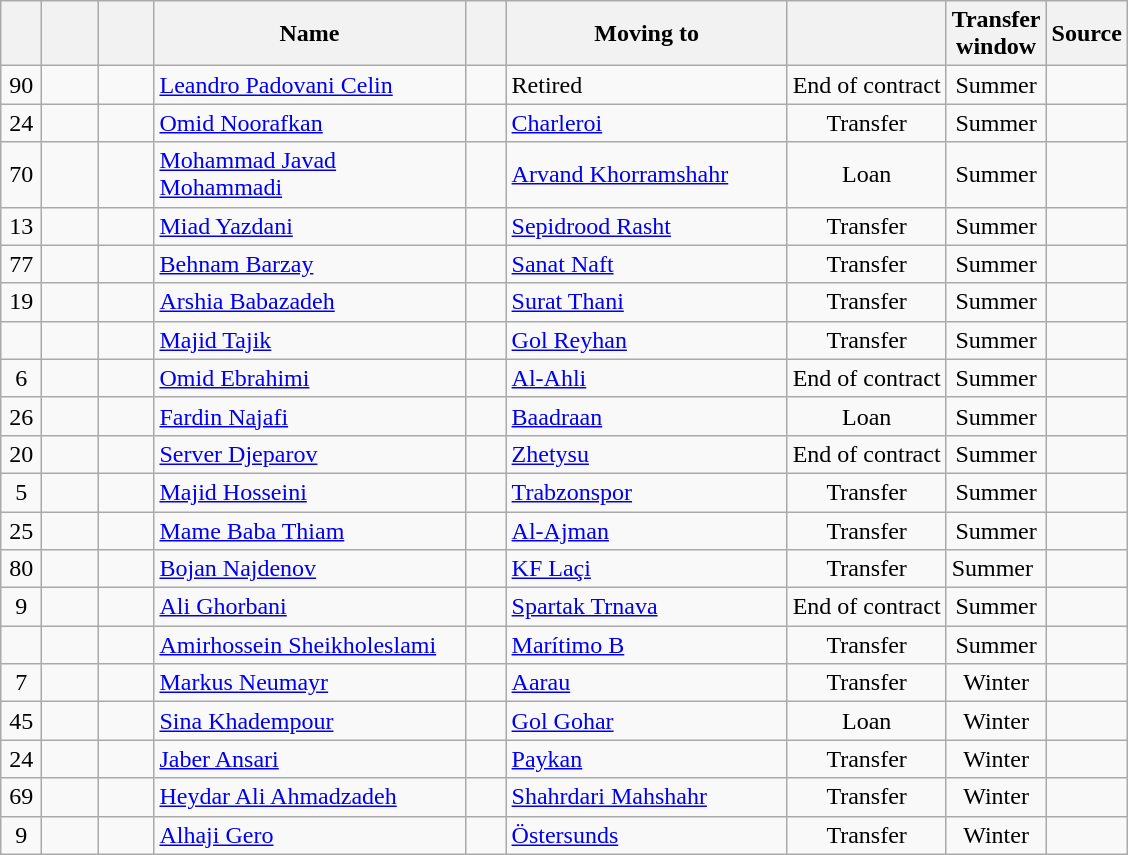<table class="wikitable sortable">
<tr>
<th style="width:20px;"></th>
<th style="width:30px;"></th>
<th style="width:30px;"></th>
<th style="width:200px;">Name</th>
<th style="width:20px;"></th>
<th style="width:180px;">Moving to</th>
<th></th>
<th Transfer window>Transfer<br>window</th>
<th style="width:20px;" class="unsortable">Source</th>
</tr>
<tr>
<td align=center>90</td>
<td align=center></td>
<td align=center></td>
<td><a href='#'>Leandro Padovani Celin</a></td>
<td align=center></td>
<td>Retired</td>
<td align=center>End of contract</td>
<td align=center>Summer</td>
<td align=center></td>
</tr>
<tr>
<td align=center>24</td>
<td align=center></td>
<td align=center></td>
<td><a href='#'>Omid Noorafkan</a></td>
<td align=center></td>
<td> <a href='#'>Charleroi</a></td>
<td align=center>Transfer</td>
<td align=center>Summer</td>
<td align=center></td>
</tr>
<tr>
<td align=center>70</td>
<td align=center></td>
<td align=center></td>
<td><a href='#'>Mohammad Javad Mohammadi</a></td>
<td align=center></td>
<td><a href='#'>Arvand Khorramshahr</a></td>
<td align=center>Loan</td>
<td align=center>Summer</td>
<td align=center></td>
</tr>
<tr>
<td align=center>13</td>
<td align=center></td>
<td align=center></td>
<td><a href='#'>Miad Yazdani</a></td>
<td align=center></td>
<td><a href='#'>Sepidrood Rasht</a></td>
<td align=center>Transfer</td>
<td align=center>Summer</td>
<td align=center></td>
</tr>
<tr>
<td align=center>77</td>
<td align=center></td>
<td align=center></td>
<td><a href='#'>Behnam Barzay</a></td>
<td align=center></td>
<td><a href='#'>Sanat Naft</a></td>
<td align=center>Transfer</td>
<td align=center>Summer</td>
<td align=center></td>
</tr>
<tr>
<td align=center>19</td>
<td align=center></td>
<td align=center></td>
<td><a href='#'>Arshia Babazadeh</a></td>
<td align=center></td>
<td> <a href='#'>Surat Thani</a></td>
<td align=center>Transfer</td>
<td align=center>Summer</td>
<td align=center></td>
</tr>
<tr>
<td align=center></td>
<td align=center></td>
<td align=center></td>
<td><a href='#'>Majid Tajik</a></td>
<td align=center></td>
<td><a href='#'>Gol Reyhan</a></td>
<td align=center>Transfer</td>
<td align=center>Summer</td>
<td align=center></td>
</tr>
<tr>
<td align=center>6</td>
<td align=center></td>
<td align=center></td>
<td><a href='#'>Omid Ebrahimi</a></td>
<td align=center></td>
<td> <a href='#'>Al-Ahli</a></td>
<td align=center>End of contract</td>
<td align=center>Summer</td>
<td align=center></td>
</tr>
<tr>
<td align=center>26</td>
<td align=center></td>
<td align=center></td>
<td><a href='#'>Fardin Najafi</a></td>
<td align=center></td>
<td><a href='#'>Baadraan</a></td>
<td align=center>Loan</td>
<td align=center>Summer</td>
<td align=center></td>
</tr>
<tr>
<td align=center>20</td>
<td align=center></td>
<td align=center></td>
<td><a href='#'>Server Djeparov</a></td>
<td align=center></td>
<td> <a href='#'>Zhetysu</a></td>
<td align=center>End of contract</td>
<td align=center>Summer</td>
<td align=center></td>
</tr>
<tr>
<td align=center>5</td>
<td align=center></td>
<td align=center></td>
<td><a href='#'>Majid Hosseini</a></td>
<td align=center></td>
<td> <a href='#'>Trabzonspor</a></td>
<td align=center>Transfer</td>
<td align=center>Summer</td>
<td align=center></td>
</tr>
<tr>
<td align=center>25</td>
<td align=center></td>
<td align=center></td>
<td><a href='#'>Mame Baba Thiam</a></td>
<td align=center></td>
<td> <a href='#'>Al-Ajman</a></td>
<td align=center>Transfer</td>
<td align=center>Summer</td>
<td align=center></td>
</tr>
<tr>
<td align=center>80</td>
<td align=center></td>
<td align=center></td>
<td><a href='#'>Bojan Najdenov</a></td>
<td align=center></td>
<td> <a href='#'>KF Laçi</a></td>
<td align=center>Transfer</td>
<td aligncenter>Summer</td>
<td align=center></td>
</tr>
<tr>
<td align=center>9</td>
<td align=center></td>
<td align=center></td>
<td><a href='#'>Ali Ghorbani</a></td>
<td align=center></td>
<td> <a href='#'>Spartak Trnava</a></td>
<td align=center>End of contract</td>
<td align=center>Summer</td>
<td align=center></td>
</tr>
<tr>
<td align=center></td>
<td align=center></td>
<td align=center></td>
<td><a href='#'>Amirhossein Sheikholeslami</a></td>
<td align=center></td>
<td> <a href='#'>Marítimo B</a></td>
<td align=center>Transfer</td>
<td align=center>Summer</td>
<td align=center></td>
</tr>
<tr>
<td align=center>7</td>
<td align=center></td>
<td align=center></td>
<td><a href='#'>Markus Neumayr</a></td>
<td align=center></td>
<td> <a href='#'>Aarau</a></td>
<td align=center>Transfer</td>
<td align=center>Winter</td>
<td align=center></td>
</tr>
<tr>
<td align=center>45</td>
<td align=center></td>
<td align=center></td>
<td><a href='#'>Sina Khadempour</a></td>
<td align=center></td>
<td><a href='#'>Gol Gohar</a></td>
<td align=center>Loan</td>
<td align=center>Winter</td>
<td align=center></td>
</tr>
<tr>
<td align=center>24</td>
<td align=center></td>
<td align=center></td>
<td><a href='#'>Jaber Ansari</a></td>
<td align=center></td>
<td><a href='#'>Paykan</a></td>
<td align=center>Transfer</td>
<td align=center>Winter</td>
<td align=center></td>
</tr>
<tr>
<td align=center>69</td>
<td align=center></td>
<td align=center></td>
<td><a href='#'>Heydar Ali Ahmadzadeh</a></td>
<td align=center></td>
<td><a href='#'>Shahrdari Mahshahr</a></td>
<td align=center>Transfer</td>
<td align=center>Winter</td>
<td align=center></td>
</tr>
<tr>
<td align=center>9</td>
<td align=center></td>
<td align=center></td>
<td><a href='#'>Alhaji Gero</a></td>
<td align=center></td>
<td> <a href='#'>Östersunds</a></td>
<td align=center>Transfer</td>
<td align=center>Winter</td>
<td align=center></td>
</tr>
</table>
